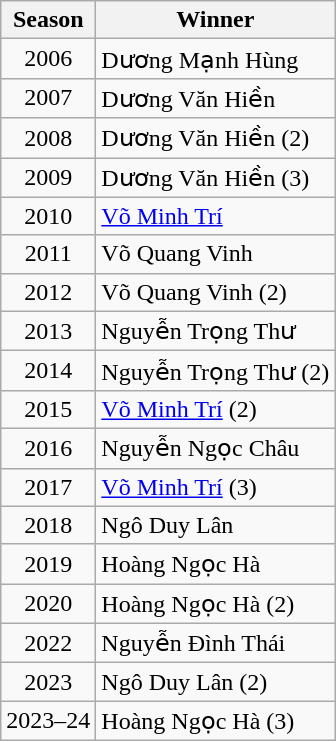<table class="wikitable">
<tr>
<th>Season</th>
<th>Winner</th>
</tr>
<tr>
<td align="center">2006</td>
<td> Dương Mạnh Hùng</td>
</tr>
<tr>
<td align="center">2007</td>
<td> Dương Văn Hiền</td>
</tr>
<tr>
<td align="center">2008</td>
<td> Dương Văn Hiền (2)</td>
</tr>
<tr>
<td align="center">2009</td>
<td> Dương Văn Hiền (3)</td>
</tr>
<tr>
<td align="center">2010</td>
<td> <a href='#'>Võ Minh Trí</a></td>
</tr>
<tr>
<td align="center">2011</td>
<td> Võ Quang Vinh</td>
</tr>
<tr>
<td align="center">2012</td>
<td> Võ Quang Vinh (2)</td>
</tr>
<tr>
<td align="center">2013</td>
<td> Nguyễn Trọng Thư</td>
</tr>
<tr>
<td align="center">2014</td>
<td> Nguyễn Trọng Thư (2)</td>
</tr>
<tr>
<td align="center">2015</td>
<td> <a href='#'>Võ Minh Trí</a> (2)</td>
</tr>
<tr>
<td align="center">2016</td>
<td> Nguyễn Ngọc Châu</td>
</tr>
<tr>
<td align="center">2017</td>
<td> <a href='#'>Võ Minh Trí</a> (3)</td>
</tr>
<tr>
<td align="center">2018</td>
<td> Ngô Duy Lân</td>
</tr>
<tr>
<td align="center">2019</td>
<td> Hoàng Ngọc Hà</td>
</tr>
<tr>
<td align="center">2020</td>
<td> Hoàng Ngọc Hà (2)</td>
</tr>
<tr>
<td align="center">2022</td>
<td> Nguyễn Đình Thái</td>
</tr>
<tr>
<td align="center">2023</td>
<td> Ngô Duy Lân (2)</td>
</tr>
<tr>
<td align="center">2023–24</td>
<td> Hoàng Ngọc Hà (3)</td>
</tr>
</table>
